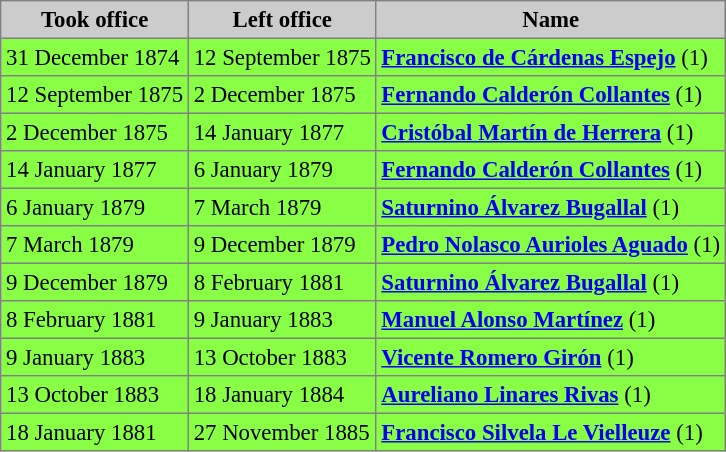<table bgcolor="#f7f8ff" cellpadding="3" cellspacing="0" border="1" style="font-size: 95%; border: gray solid 1px; border-collapse: collapse;">
<tr bgcolor="#CCCCCC">
<th align="center">Took office</th>
<th align="center">Left office</th>
<th align="center">Name</th>
</tr>
<tr bgcolor="#88ff44">
<td>31 December 1874</td>
<td>12 September 1875</td>
<td><strong><a href='#'>Francisco de Cárdenas Espejo</a></strong> (1)</td>
</tr>
<tr bgcolor="#88ff44">
<td>12 September 1875</td>
<td>2 December 1875</td>
<td><strong><a href='#'>Fernando Calderón Collantes</a></strong> (1)</td>
</tr>
<tr bgcolor="#88ff44">
<td>2 December 1875</td>
<td>14 January 1877</td>
<td><strong><a href='#'>Cristóbal Martín de Herrera</a></strong> (1)</td>
</tr>
<tr bgcolor="#88ff44">
<td>14 January 1877</td>
<td>6 January 1879</td>
<td><strong><a href='#'>Fernando Calderón Collantes</a></strong> (1)</td>
</tr>
<tr bgcolor="#88ff44">
<td>6 January 1879</td>
<td>7 March 1879</td>
<td><strong><a href='#'>Saturnino Álvarez Bugallal</a></strong> (1)</td>
</tr>
<tr bgcolor="#88ff44">
<td>7 March 1879</td>
<td>9 December 1879</td>
<td><strong><a href='#'>Pedro Nolasco Aurioles Aguado</a></strong> (1)</td>
</tr>
<tr bgcolor="#88ff44">
<td>9 December 1879</td>
<td>8 February 1881</td>
<td><strong><a href='#'>Saturnino Álvarez Bugallal</a></strong> (1)</td>
</tr>
<tr bgcolor="#88ff44">
<td>8 February 1881</td>
<td>9 January 1883</td>
<td><strong><a href='#'>Manuel Alonso Martínez</a></strong> (1)</td>
</tr>
<tr bgcolor="#88ff44">
<td>9 January 1883</td>
<td>13 October 1883</td>
<td><strong><a href='#'>Vicente Romero Girón</a></strong> (1)</td>
</tr>
<tr bgcolor="#88ff44">
<td>13 October 1883</td>
<td>18 January 1884</td>
<td><strong><a href='#'>Aureliano Linares Rivas</a></strong> (1)</td>
</tr>
<tr bgcolor="#88ff44">
<td>18 January 1881</td>
<td>27 November 1885</td>
<td><strong><a href='#'>Francisco Silvela Le Vielleuze</a></strong> (1)</td>
</tr>
</table>
